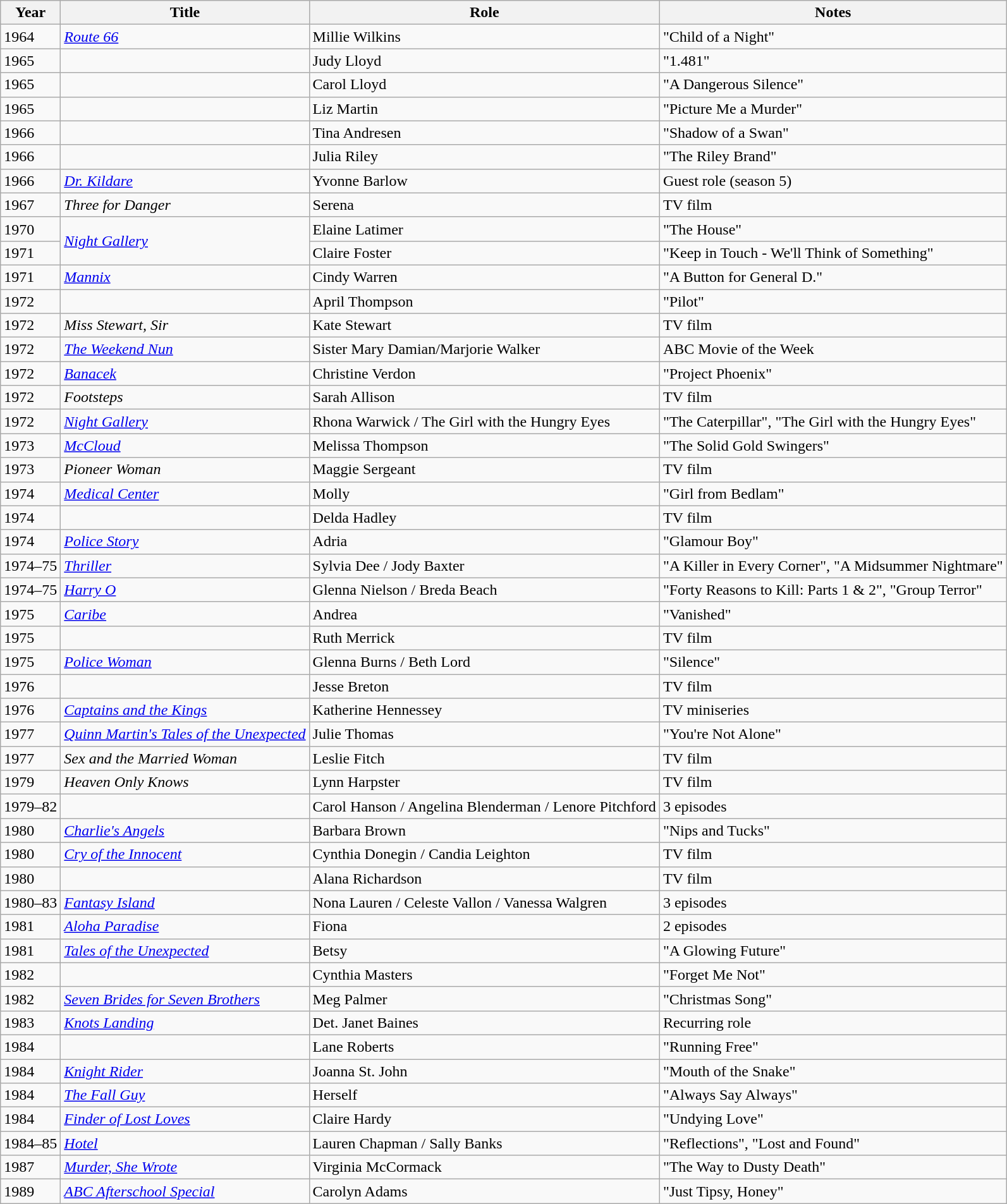<table class="wikitable sortable">
<tr>
<th>Year</th>
<th>Title</th>
<th>Role</th>
<th class="unsortable">Notes</th>
</tr>
<tr>
<td>1964</td>
<td><em><a href='#'>Route 66</a></em></td>
<td>Millie Wilkins</td>
<td>"Child of a Night"</td>
</tr>
<tr>
<td>1965</td>
<td><em></em></td>
<td>Judy Lloyd</td>
<td>"1.481"</td>
</tr>
<tr>
<td>1965</td>
<td><em></em></td>
<td>Carol Lloyd</td>
<td>"A Dangerous Silence"</td>
</tr>
<tr>
<td>1965</td>
<td><em></em></td>
<td>Liz Martin</td>
<td>"Picture Me a Murder"</td>
</tr>
<tr>
<td>1966</td>
<td><em></em></td>
<td>Tina Andresen</td>
<td>"Shadow of a Swan"</td>
</tr>
<tr>
<td>1966</td>
<td><em></em></td>
<td>Julia Riley</td>
<td>"The Riley Brand"</td>
</tr>
<tr>
<td>1966</td>
<td><em><a href='#'>Dr. Kildare</a></em></td>
<td>Yvonne Barlow</td>
<td>Guest role (season 5)</td>
</tr>
<tr>
<td>1967</td>
<td><em>Three for Danger</em></td>
<td>Serena</td>
<td>TV film</td>
</tr>
<tr>
<td>1970</td>
<td rowspan=2><em><a href='#'>Night Gallery</a></em></td>
<td>Elaine Latimer</td>
<td>"The House"</td>
</tr>
<tr>
<td>1971</td>
<td>Claire Foster</td>
<td>"Keep in Touch - We'll Think of Something"</td>
</tr>
<tr>
<td>1971</td>
<td><em><a href='#'>Mannix</a></em></td>
<td>Cindy Warren</td>
<td>"A Button for General D."</td>
</tr>
<tr>
<td>1972</td>
<td><em></em></td>
<td>April Thompson</td>
<td>"Pilot"</td>
</tr>
<tr>
<td>1972</td>
<td><em>Miss Stewart, Sir</em></td>
<td>Kate Stewart</td>
<td>TV film</td>
</tr>
<tr>
<td>1972</td>
<td data-sort-value="Weekend Nun, The"><em><a href='#'>The Weekend Nun</a></em></td>
<td>Sister Mary Damian/Marjorie Walker</td>
<td>ABC Movie of the Week</td>
</tr>
<tr>
<td>1972</td>
<td><em><a href='#'>Banacek</a></em></td>
<td>Christine Verdon</td>
<td>"Project Phoenix"</td>
</tr>
<tr>
<td>1972</td>
<td><em>Footsteps</em></td>
<td>Sarah Allison</td>
<td>TV film</td>
</tr>
<tr>
<td>1972</td>
<td><em><a href='#'>Night Gallery</a></em></td>
<td>Rhona Warwick / The Girl with the Hungry Eyes</td>
<td>"The Caterpillar", "The Girl with the Hungry Eyes"</td>
</tr>
<tr>
<td>1973</td>
<td><em><a href='#'>McCloud</a></em></td>
<td>Melissa Thompson</td>
<td>"The Solid Gold Swingers"</td>
</tr>
<tr>
<td>1973</td>
<td><em>Pioneer Woman</em></td>
<td>Maggie Sergeant</td>
<td>TV film</td>
</tr>
<tr>
<td>1974</td>
<td><em><a href='#'>Medical Center</a></em></td>
<td>Molly</td>
<td>"Girl from Bedlam"</td>
</tr>
<tr>
<td>1974</td>
<td><em></em></td>
<td>Delda Hadley</td>
<td>TV film</td>
</tr>
<tr>
<td>1974</td>
<td><em><a href='#'>Police Story</a></em></td>
<td>Adria</td>
<td>"Glamour Boy"</td>
</tr>
<tr>
<td>1974–75</td>
<td><em><a href='#'>Thriller</a></em></td>
<td>Sylvia Dee / Jody Baxter</td>
<td>"A Killer in Every Corner", "A Midsummer Nightmare"</td>
</tr>
<tr>
<td>1974–75</td>
<td><em><a href='#'>Harry O</a></em></td>
<td>Glenna Nielson / Breda Beach</td>
<td>"Forty Reasons to Kill: Parts 1 & 2", "Group Terror"</td>
</tr>
<tr>
<td>1975</td>
<td><em><a href='#'>Caribe</a></em></td>
<td>Andrea</td>
<td>"Vanished"</td>
</tr>
<tr>
<td>1975</td>
<td><em></em></td>
<td>Ruth Merrick</td>
<td>TV film</td>
</tr>
<tr>
<td>1975</td>
<td><em><a href='#'>Police Woman</a></em></td>
<td>Glenna Burns / Beth Lord</td>
<td>"Silence"</td>
</tr>
<tr>
<td>1976</td>
<td><em></em></td>
<td>Jesse Breton</td>
<td>TV film</td>
</tr>
<tr>
<td>1976</td>
<td><em><a href='#'>Captains and the Kings</a></em></td>
<td>Katherine Hennessey</td>
<td>TV miniseries</td>
</tr>
<tr>
<td>1977</td>
<td><em><a href='#'>Quinn Martin's Tales of the Unexpected</a></em></td>
<td>Julie Thomas</td>
<td>"You're Not Alone"</td>
</tr>
<tr>
<td>1977</td>
<td><em>Sex and the Married Woman</em></td>
<td>Leslie Fitch</td>
<td>TV film</td>
</tr>
<tr>
<td>1979</td>
<td><em>Heaven Only Knows</em></td>
<td>Lynn Harpster</td>
<td>TV film</td>
</tr>
<tr>
<td>1979–82</td>
<td><em></em></td>
<td>Carol Hanson / Angelina Blenderman / Lenore Pitchford</td>
<td>3 episodes</td>
</tr>
<tr>
<td>1980</td>
<td><em><a href='#'>Charlie's Angels</a></em></td>
<td>Barbara Brown</td>
<td>"Nips and Tucks"</td>
</tr>
<tr>
<td>1980</td>
<td><em><a href='#'>Cry of the Innocent</a></em></td>
<td>Cynthia Donegin / Candia Leighton</td>
<td>TV film</td>
</tr>
<tr>
<td>1980</td>
<td><em></em></td>
<td>Alana Richardson</td>
<td>TV film</td>
</tr>
<tr>
<td>1980–83</td>
<td><em><a href='#'>Fantasy Island</a></em></td>
<td>Nona Lauren / Celeste Vallon / Vanessa Walgren</td>
<td>3 episodes</td>
</tr>
<tr>
<td>1981</td>
<td><em><a href='#'>Aloha Paradise</a></em></td>
<td>Fiona</td>
<td>2 episodes</td>
</tr>
<tr>
<td>1981</td>
<td><em><a href='#'>Tales of the Unexpected</a></em></td>
<td>Betsy</td>
<td>"A Glowing Future"</td>
</tr>
<tr>
<td>1982</td>
<td><em></em></td>
<td>Cynthia Masters</td>
<td>"Forget Me Not"</td>
</tr>
<tr>
<td>1982</td>
<td><em><a href='#'>Seven Brides for Seven Brothers</a></em></td>
<td>Meg Palmer</td>
<td>"Christmas Song"</td>
</tr>
<tr>
<td>1983</td>
<td><em><a href='#'>Knots Landing</a></em></td>
<td>Det. Janet Baines</td>
<td>Recurring role</td>
</tr>
<tr>
<td>1984</td>
<td><em></em></td>
<td>Lane Roberts</td>
<td>"Running Free"</td>
</tr>
<tr>
<td>1984</td>
<td><em><a href='#'>Knight Rider</a></em></td>
<td>Joanna St. John</td>
<td>"Mouth of the Snake"</td>
</tr>
<tr>
<td>1984</td>
<td data-sort-value="Fall Guy, The"><em><a href='#'>The Fall Guy</a></em></td>
<td>Herself</td>
<td>"Always Say Always"</td>
</tr>
<tr>
<td>1984</td>
<td><em><a href='#'>Finder of Lost Loves</a></em></td>
<td>Claire Hardy</td>
<td>"Undying Love"</td>
</tr>
<tr>
<td>1984–85</td>
<td><em><a href='#'>Hotel</a></em></td>
<td>Lauren Chapman / Sally Banks</td>
<td>"Reflections", "Lost and Found"</td>
</tr>
<tr>
<td>1987</td>
<td><em><a href='#'>Murder, She Wrote</a></em></td>
<td>Virginia McCormack</td>
<td>"The Way to Dusty Death"</td>
</tr>
<tr>
<td>1989</td>
<td><em><a href='#'>ABC Afterschool Special</a></em></td>
<td>Carolyn Adams</td>
<td>"Just Tipsy, Honey"</td>
</tr>
</table>
